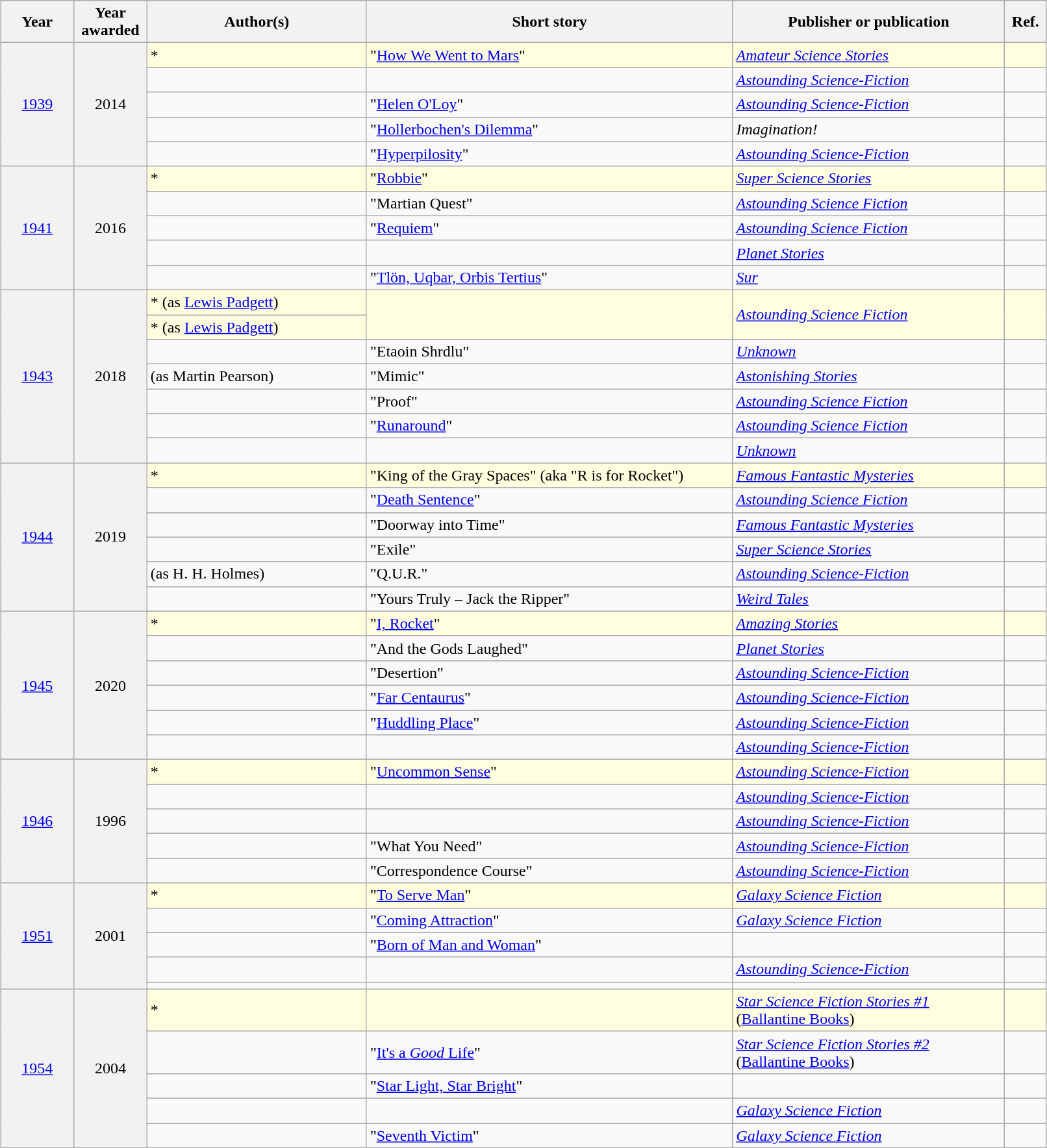<table class="sortable wikitable" width="85%" cellpadding="5" style="margin: 1em auto 1em auto">
<tr>
<th width="7%" scope="col">Year</th>
<th width="7%" scope="col">Year awarded</th>
<th width="21%" scope="col">Author(s)</th>
<th width="35%" scope="col">Short story</th>
<th width="26%" scope="col">Publisher or publication</th>
<th width="4%" scope="col" class="unsortable">Ref.</th>
</tr>
<tr style="background:lightyellow;">
<th scope="rowgroup" align="center" rowspan="5" style="font-weight:normal;"><a href='#'>1939</a></th>
<th align="center" rowspan="5" style="font-weight:normal;">2014</th>
<td>*</td>
<td>"<a href='#'>How We Went to Mars</a>"</td>
<td><em><a href='#'>Amateur Science Stories</a></em></td>
<td align="center"></td>
</tr>
<tr>
<td></td>
<td></td>
<td><em><a href='#'>Astounding Science-Fiction</a></em></td>
<td align="center"></td>
</tr>
<tr>
<td></td>
<td>"<a href='#'>Helen O'Loy</a>"</td>
<td><em><a href='#'>Astounding Science-Fiction</a></em></td>
<td align="center"></td>
</tr>
<tr>
<td></td>
<td>"<a href='#'>Hollerbochen's Dilemma</a>"</td>
<td><em>Imagination!</em></td>
<td align="center"></td>
</tr>
<tr>
<td></td>
<td>"<a href='#'>Hyperpilosity</a>"</td>
<td><em><a href='#'>Astounding Science-Fiction</a></em></td>
<td align="center"></td>
</tr>
<tr style="background:lightyellow;">
<th scope="rowgroup" align="center" rowspan="5" style="font-weight:normal;"><a href='#'>1941</a></th>
<th align="center" rowspan="5" style="font-weight:normal;">2016</th>
<td>*</td>
<td>"<a href='#'>Robbie</a>"</td>
<td><em><a href='#'>Super Science Stories</a></em></td>
<td align="center"></td>
</tr>
<tr>
<td></td>
<td>"Martian Quest"</td>
<td><em><a href='#'>Astounding Science Fiction</a></em></td>
<td align="center"></td>
</tr>
<tr>
<td></td>
<td>"<a href='#'>Requiem</a>"</td>
<td><em><a href='#'>Astounding Science Fiction</a></em></td>
<td align="center"></td>
</tr>
<tr>
<td></td>
<td></td>
<td><em><a href='#'>Planet Stories</a></em></td>
<td align="center"></td>
</tr>
<tr>
<td></td>
<td>"<a href='#'>Tlön, Uqbar, Orbis Tertius</a>"</td>
<td><em><a href='#'>Sur</a></em></td>
<td align="center"></td>
</tr>
<tr style="background:lightyellow;">
<th scope="rowgroup" align="center" rowspan="7" style="font-weight:normal;"><a href='#'>1943</a></th>
<th align="center" rowspan="7" style="font-weight:normal;">2018</th>
<td>* (as <a href='#'>Lewis Padgett</a>)</td>
<td rowspan="2"></td>
<td rowspan="2"><em><a href='#'>Astounding Science Fiction</a></em></td>
<td rowspan="2" align="center"></td>
</tr>
<tr style="background:lightyellow;">
<td>* (as <a href='#'>Lewis Padgett</a>)</td>
</tr>
<tr>
<td></td>
<td>"Etaoin Shrdlu"</td>
<td><em><a href='#'>Unknown</a></em></td>
<td align="center"></td>
</tr>
<tr>
<td> (as Martin Pearson)</td>
<td>"Mimic"</td>
<td><em><a href='#'>Astonishing Stories</a></em></td>
<td align="center"></td>
</tr>
<tr>
<td></td>
<td>"Proof"</td>
<td><em><a href='#'>Astounding Science Fiction</a></em></td>
<td align="center"></td>
</tr>
<tr>
<td></td>
<td>"<a href='#'>Runaround</a>"</td>
<td><em><a href='#'>Astounding Science Fiction</a></em></td>
<td align="center"></td>
</tr>
<tr>
<td></td>
<td></td>
<td><em><a href='#'>Unknown</a></em></td>
<td align="center"></td>
</tr>
<tr style="background:lightyellow;">
<th scope="rowgroup" align="center" rowspan="6" style="font-weight:normal;"><a href='#'>1944</a></th>
<th align="center" rowspan="6" style="font-weight:normal;">2019</th>
<td>*</td>
<td>"King of the Gray Spaces" (aka "R is for Rocket")</td>
<td><em><a href='#'>Famous Fantastic Mysteries</a></em></td>
<td align="center"></td>
</tr>
<tr>
<td></td>
<td>"<a href='#'>Death Sentence</a>"</td>
<td><em><a href='#'>Astounding Science Fiction</a></em></td>
<td align="center"></td>
</tr>
<tr>
<td></td>
<td>"Doorway into Time"</td>
<td><em><a href='#'>Famous Fantastic Mysteries</a></em></td>
<td align="center"></td>
</tr>
<tr>
<td></td>
<td>"Exile"</td>
<td><em><a href='#'>Super Science Stories</a></em></td>
<td align="center"></td>
</tr>
<tr>
<td> (as H. H. Holmes)</td>
<td>"Q.U.R."</td>
<td><em><a href='#'>Astounding Science-Fiction</a></em></td>
<td align="center"></td>
</tr>
<tr>
<td></td>
<td>"Yours Truly – Jack the Ripper"</td>
<td><em><a href='#'>Weird Tales</a></em></td>
<td align="center"></td>
</tr>
<tr style="background:lightyellow;">
<th scope="rowgroup" align="center" rowspan="6" style="font-weight:normal;"><a href='#'>1945</a></th>
<th align="center" rowspan="6" style="font-weight:normal;">2020</th>
<td>*</td>
<td>"<a href='#'>I, Rocket</a>"</td>
<td><em><a href='#'>Amazing Stories</a></em></td>
<td align="center"></td>
</tr>
<tr>
<td></td>
<td>"And the Gods Laughed"</td>
<td><em><a href='#'>Planet Stories</a></em></td>
<td align="center"></td>
</tr>
<tr>
<td></td>
<td>"Desertion"</td>
<td><em><a href='#'>Astounding Science-Fiction</a></em></td>
<td align="center"></td>
</tr>
<tr>
<td></td>
<td>"<a href='#'>Far Centaurus</a>"</td>
<td><em><a href='#'>Astounding Science-Fiction</a></em></td>
<td align="center"></td>
</tr>
<tr>
<td></td>
<td>"<a href='#'>Huddling Place</a>"</td>
<td><em><a href='#'>Astounding Science-Fiction</a></em></td>
<td align="center"></td>
</tr>
<tr>
<td></td>
<td></td>
<td><em><a href='#'>Astounding Science-Fiction</a></em></td>
<td align="center"></td>
</tr>
<tr style="background:lightyellow;">
<th scope="rowgroup" align="center" rowspan="5" style="font-weight:normal;"><a href='#'>1946</a></th>
<th align="center" rowspan="5" style="font-weight:normal;">1996</th>
<td>*</td>
<td>"<a href='#'>Uncommon Sense</a>"</td>
<td><em><a href='#'>Astounding Science-Fiction</a></em></td>
<td align="center"></td>
</tr>
<tr>
<td></td>
<td></td>
<td><em><a href='#'>Astounding Science-Fiction</a></em></td>
<td align="center"></td>
</tr>
<tr>
<td></td>
<td></td>
<td><em><a href='#'>Astounding Science-Fiction</a></em></td>
<td align="center"></td>
</tr>
<tr>
<td></td>
<td>"What You Need"</td>
<td><em><a href='#'>Astounding Science-Fiction</a></em></td>
<td align="center"></td>
</tr>
<tr>
<td></td>
<td>"Correspondence Course"</td>
<td><em><a href='#'>Astounding Science-Fiction</a></em></td>
<td align="center"></td>
</tr>
<tr style="background:lightyellow;">
<th scope="rowgroup" align="center" rowspan="5" style="font-weight:normal;"><a href='#'>1951</a></th>
<th align="center" rowspan="5" style="font-weight:normal;">2001</th>
<td>*</td>
<td>"<a href='#'>To Serve Man</a>"</td>
<td><em><a href='#'>Galaxy Science Fiction</a></em></td>
<td align="center"></td>
</tr>
<tr>
<td></td>
<td>"<a href='#'>Coming Attraction</a>"</td>
<td><em><a href='#'>Galaxy Science Fiction</a></em></td>
<td align="center"></td>
</tr>
<tr>
<td></td>
<td>"<a href='#'>Born of Man and Woman</a>"</td>
<td></td>
<td align="center"></td>
</tr>
<tr>
<td></td>
<td></td>
<td><em><a href='#'>Astounding Science-Fiction</a></em></td>
<td align="center"></td>
</tr>
<tr>
<td></td>
<td></td>
<td></td>
<td align="center"></td>
</tr>
<tr style="background:lightyellow;">
<th scope="rowgroup" align="center" rowspan="5" style="font-weight:normal;"><a href='#'>1954</a></th>
<th align="center" rowspan="5" style="font-weight:normal;">2004</th>
<td>*</td>
<td></td>
<td><em><a href='#'>Star Science Fiction Stories #1</a></em> (<a href='#'>Ballantine Books</a>)</td>
<td align="center"></td>
</tr>
<tr>
<td></td>
<td>"<a href='#'>It's a <em>Good</em> Life</a>"</td>
<td><em><a href='#'>Star Science Fiction Stories #2</a></em> (<a href='#'>Ballantine Books</a>)</td>
<td align="center"></td>
</tr>
<tr>
<td></td>
<td>"<a href='#'>Star Light, Star Bright</a>"</td>
<td></td>
<td align="center"></td>
</tr>
<tr>
<td></td>
<td></td>
<td><em><a href='#'>Galaxy Science Fiction</a></em></td>
<td align="center"></td>
</tr>
<tr>
<td></td>
<td>"<a href='#'>Seventh Victim</a>"</td>
<td><em><a href='#'>Galaxy Science Fiction</a></em></td>
<td align="center"></td>
</tr>
</table>
